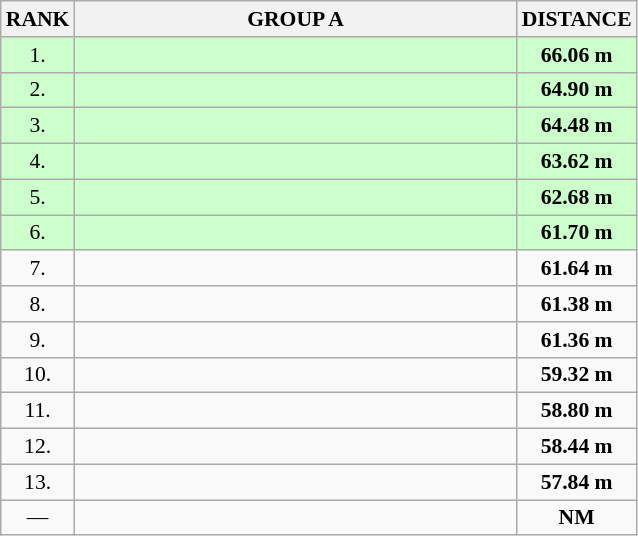<table class="wikitable" style="border-collapse: collapse; font-size: 90%;">
<tr>
<th>RANK</th>
<th style="width: 20em">GROUP A</th>
<th style="width: 5em">DISTANCE</th>
</tr>
<tr style="background:#ccffcc;">
<td align="center">1.</td>
<td></td>
<td align="center"><strong>66.06 m</strong></td>
</tr>
<tr style="background:#ccffcc;">
<td align="center">2.</td>
<td></td>
<td align="center"><strong>64.90 m</strong></td>
</tr>
<tr style="background:#ccffcc;">
<td align="center">3.</td>
<td></td>
<td align="center"><strong>64.48 m</strong></td>
</tr>
<tr style="background:#ccffcc;">
<td align="center">4.</td>
<td></td>
<td align="center"><strong>63.62 m</strong></td>
</tr>
<tr style="background:#ccffcc;">
<td align="center">5.</td>
<td></td>
<td align="center"><strong>62.68 m</strong></td>
</tr>
<tr style="background:#ccffcc;">
<td align="center">6.</td>
<td></td>
<td align="center"><strong>61.70 m</strong></td>
</tr>
<tr>
<td align="center">7.</td>
<td></td>
<td align="center"><strong>61.64 m</strong></td>
</tr>
<tr>
<td align="center">8.</td>
<td></td>
<td align="center"><strong>61.38 m</strong></td>
</tr>
<tr>
<td align="center">9.</td>
<td></td>
<td align="center"><strong>61.36 m</strong></td>
</tr>
<tr>
<td align="center">10.</td>
<td></td>
<td align="center"><strong>59.32 m</strong></td>
</tr>
<tr>
<td align="center">11.</td>
<td></td>
<td align="center"><strong>58.80 m</strong></td>
</tr>
<tr>
<td align="center">12.</td>
<td></td>
<td align="center"><strong>58.44 m</strong></td>
</tr>
<tr>
<td align="center">13.</td>
<td></td>
<td align="center"><strong>57.84 m</strong></td>
</tr>
<tr>
<td align="center">—</td>
<td></td>
<td align="center"><strong>NM</strong></td>
</tr>
</table>
